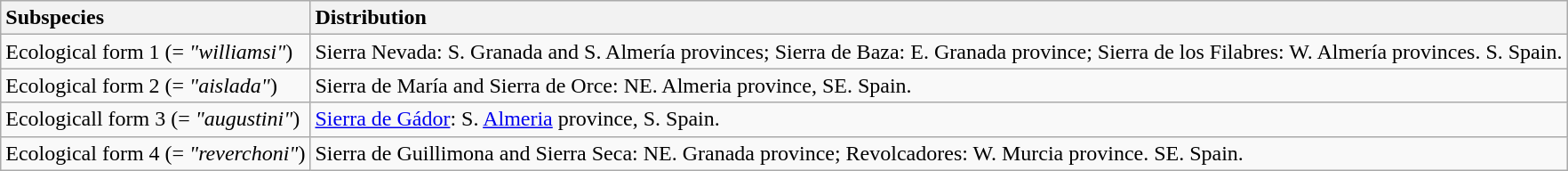<table class="wikitable">
<tr>
<th style="text-align:left">Subspecies</th>
<th style="text-align:left">Distribution</th>
</tr>
<tr>
<td>Ecological form 1 (= <em>"williamsi"</em>)</td>
<td>Sierra Nevada: S. Granada and S. Almería provinces; Sierra de Baza: E. Granada province; Sierra de los Filabres: W. Almería provinces. S. Spain.</td>
</tr>
<tr>
<td>Ecological form 2 (= <em>"aislada"</em>)</td>
<td>Sierra de María and Sierra de Orce: NE. Almeria province, SE. Spain.</td>
</tr>
<tr>
<td>Ecologicall form 3 (= <em>"augustini"</em>)</td>
<td><a href='#'>Sierra de Gádor</a>: S. <a href='#'>Almeria</a> province, S. Spain.</td>
</tr>
<tr>
<td>Ecological form 4 (= <em>"reverchoni"</em>)</td>
<td>Sierra de Guillimona and Sierra Seca: NE. Granada province; Revolcadores: W. Murcia province. SE. Spain.</td>
</tr>
</table>
